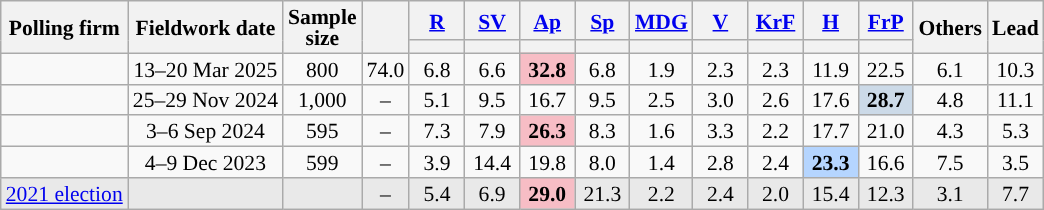<table class="wikitable sortable mw-datatable" style="text-align:center;font-size:90%;line-height:14px;">
<tr>
<th rowspan="2">Polling firm</th>
<th rowspan="2">Fieldwork date</th>
<th rowspan="2">Sample<br>size</th>
<th rowspan="2"></th>
<th class="unsortable" style="width:30px;"><a href='#'>R</a></th>
<th class="unsortable" style="width:30px;"><a href='#'>SV</a></th>
<th class="unsortable" style="width:30px;"><a href='#'>Ap</a></th>
<th class="unsortable" style="width:30px;"><a href='#'>Sp</a></th>
<th class="unsortable" style="width:30px;"><a href='#'>MDG</a></th>
<th class="unsortable" style="width:30px;"><a href='#'>V</a></th>
<th class="unsortable" style="width:30px;"><a href='#'>KrF</a></th>
<th class="unsortable" style="width:30px;"><a href='#'>H</a></th>
<th class="unsortable" style="width:30px;"><a href='#'>FrP</a></th>
<th rowspan="2" class="unsortable" style="width:30px;">Others</th>
<th rowspan="2">Lead</th>
</tr>
<tr>
<th style="background:"></th>
<th style="background:"></th>
<th style="background:"></th>
<th style="background:"></th>
<th style="background:"></th>
<th style="background:"></th>
<th style="background:"></th>
<th style="background:"></th>
<th style="background:"></th>
</tr>
<tr>
<td></td>
<td>13–20 Mar 2025</td>
<td>800</td>
<td>74.0</td>
<td>6.8</td>
<td>6.6</td>
<td style="background:#F7BDC5;"><strong>32.8</strong></td>
<td>6.8</td>
<td>1.9</td>
<td>2.3</td>
<td>2.3</td>
<td>11.9</td>
<td>22.5</td>
<td>6.1</td>
<td style="background:">10.3</td>
</tr>
<tr>
<td></td>
<td>25–29 Nov 2024</td>
<td>1,000</td>
<td>–</td>
<td>5.1</td>
<td>9.5</td>
<td>16.7</td>
<td>9.5</td>
<td>2.5</td>
<td>3.0</td>
<td>2.6</td>
<td>17.6</td>
<td style="background:#ccdae8;"><strong>28.7</strong></td>
<td>4.8</td>
<td style="background:">11.1</td>
</tr>
<tr>
<td></td>
<td>3–6 Sep 2024</td>
<td>595</td>
<td>–</td>
<td>7.3</td>
<td>7.9</td>
<td style="background:#F7BDC5;"><strong>26.3</strong></td>
<td>8.3</td>
<td>1.6</td>
<td>3.3</td>
<td>2.2</td>
<td>17.7</td>
<td>21.0</td>
<td>4.3</td>
<td style="background:">5.3</td>
</tr>
<tr>
<td></td>
<td>4–9 Dec 2023</td>
<td>599</td>
<td>–</td>
<td>3.9</td>
<td>14.4</td>
<td>19.8</td>
<td>8.0</td>
<td>1.4</td>
<td>2.8</td>
<td>2.4</td>
<td style="background:#B5D5FF;"><strong>23.3</strong></td>
<td>16.6</td>
<td>7.5</td>
<td style="background:">3.5</td>
</tr>
<tr style="background:#E9E9E9;">
<td><a href='#'>2021 election</a></td>
<td></td>
<td></td>
<td>–</td>
<td>5.4</td>
<td>6.9</td>
<td style="background:#F7BDC5;"><strong>29.0</strong></td>
<td>21.3</td>
<td>2.2</td>
<td>2.4</td>
<td>2.0</td>
<td>15.4</td>
<td>12.3</td>
<td>3.1</td>
<td style="background:">7.7</td>
</tr>
</table>
